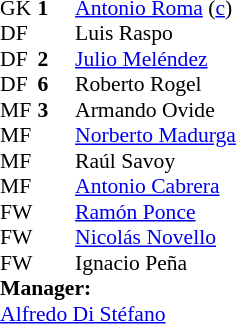<table style="font-size:90%; margin:0.2em auto;" cellspacing="0" cellpadding="0">
<tr>
<th width="25"></th>
<th width="25"></th>
</tr>
<tr>
<td>GK</td>
<td><strong>1</strong></td>
<td> <a href='#'>Antonio Roma</a> (<a href='#'>c</a>)</td>
</tr>
<tr>
<td>DF</td>
<td></td>
<td> Luis Raspo</td>
</tr>
<tr>
<td>DF</td>
<td><strong>2</strong></td>
<td> <a href='#'>Julio Meléndez</a></td>
</tr>
<tr>
<td>DF</td>
<td><strong>6</strong></td>
<td> Roberto Rogel</td>
</tr>
<tr>
<td>MF</td>
<td><strong>3</strong></td>
<td> Armando Ovide</td>
</tr>
<tr>
<td>MF</td>
<td></td>
<td> <a href='#'>Norberto Madurga</a></td>
</tr>
<tr>
<td>MF</td>
<td></td>
<td> Raúl Savoy</td>
</tr>
<tr>
<td>MF</td>
<td></td>
<td> <a href='#'>Antonio Cabrera</a></td>
</tr>
<tr>
<td>FW</td>
<td></td>
<td> <a href='#'>Ramón Ponce</a></td>
</tr>
<tr>
<td>FW</td>
<td></td>
<td> <a href='#'>Nicolás Novello</a></td>
</tr>
<tr>
<td>FW</td>
<td></td>
<td> Ignacio Peña</td>
</tr>
<tr>
<td colspan=3><strong>Manager:</strong></td>
</tr>
<tr>
<td colspan=4> <a href='#'>Alfredo Di Stéfano</a></td>
</tr>
</table>
